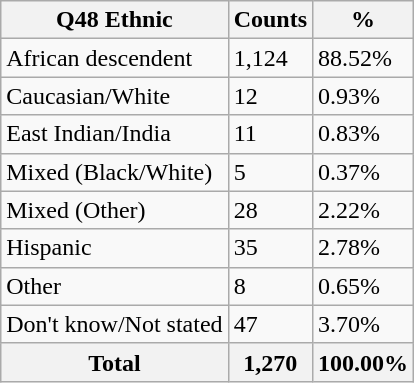<table class="wikitable sortable">
<tr>
<th>Q48 Ethnic</th>
<th>Counts</th>
<th>%</th>
</tr>
<tr>
<td>African descendent</td>
<td>1,124</td>
<td>88.52%</td>
</tr>
<tr>
<td>Caucasian/White</td>
<td>12</td>
<td>0.93%</td>
</tr>
<tr>
<td>East Indian/India</td>
<td>11</td>
<td>0.83%</td>
</tr>
<tr>
<td>Mixed (Black/White)</td>
<td>5</td>
<td>0.37%</td>
</tr>
<tr>
<td>Mixed (Other)</td>
<td>28</td>
<td>2.22%</td>
</tr>
<tr>
<td>Hispanic</td>
<td>35</td>
<td>2.78%</td>
</tr>
<tr>
<td>Other</td>
<td>8</td>
<td>0.65%</td>
</tr>
<tr>
<td>Don't know/Not stated</td>
<td>47</td>
<td>3.70%</td>
</tr>
<tr>
<th>Total</th>
<th>1,270</th>
<th>100.00%</th>
</tr>
</table>
